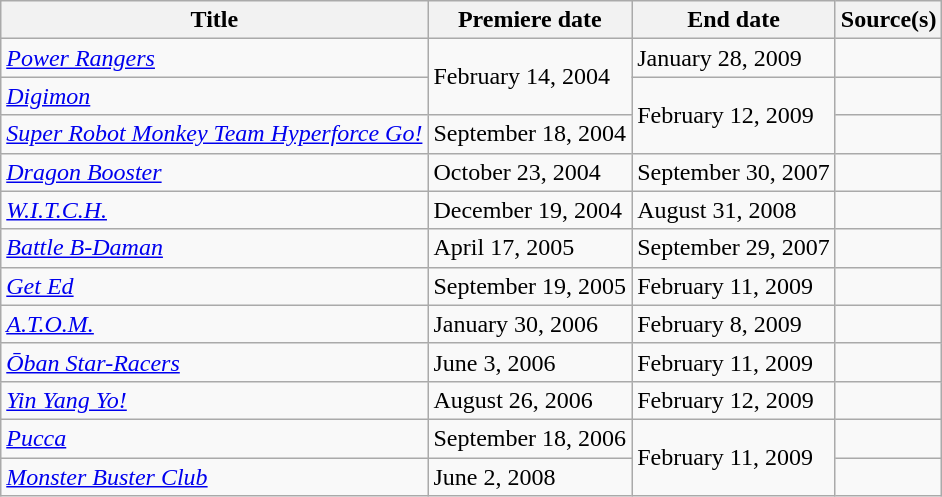<table class="wikitable sortable">
<tr>
<th>Title</th>
<th>Premiere date</th>
<th>End date</th>
<th>Source(s)</th>
</tr>
<tr>
<td><em><a href='#'>Power Rangers</a></em></td>
<td rowspan=2>February 14, 2004</td>
<td>January 28, 2009</td>
<td></td>
</tr>
<tr>
<td><em><a href='#'>Digimon</a></em></td>
<td rowspan=2>February 12, 2009</td>
<td></td>
</tr>
<tr>
<td><em><a href='#'>Super Robot Monkey Team Hyperforce Go!</a></em></td>
<td>September 18, 2004</td>
<td></td>
</tr>
<tr>
<td><em><a href='#'>Dragon Booster</a></em></td>
<td>October 23, 2004</td>
<td>September 30, 2007</td>
<td></td>
</tr>
<tr>
<td><em><a href='#'>W.I.T.C.H.</a></em></td>
<td>December 19, 2004</td>
<td>August 31, 2008</td>
<td></td>
</tr>
<tr>
<td><em><a href='#'>Battle B-Daman</a></em></td>
<td>April 17, 2005</td>
<td>September 29, 2007</td>
<td></td>
</tr>
<tr>
<td><em><a href='#'>Get Ed</a></em></td>
<td>September 19, 2005</td>
<td>February 11, 2009</td>
<td></td>
</tr>
<tr>
<td><em><a href='#'>A.T.O.M.</a></em></td>
<td>January 30, 2006</td>
<td>February 8, 2009</td>
<td></td>
</tr>
<tr>
<td><em><a href='#'>Ōban Star-Racers</a></em></td>
<td>June 3, 2006</td>
<td>February 11, 2009</td>
<td></td>
</tr>
<tr>
<td><em><a href='#'>Yin Yang Yo!</a></em></td>
<td>August 26, 2006</td>
<td>February 12, 2009</td>
<td></td>
</tr>
<tr>
<td><em><a href='#'>Pucca</a></em></td>
<td>September 18, 2006</td>
<td rowspan=2>February 11, 2009</td>
<td></td>
</tr>
<tr>
<td><em><a href='#'>Monster Buster Club</a></em></td>
<td>June 2, 2008</td>
<td></td>
</tr>
</table>
